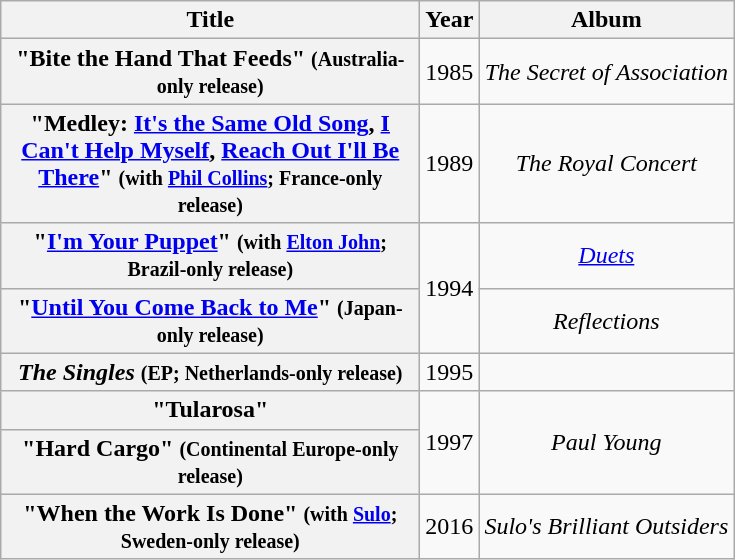<table class="wikitable plainrowheaders" style="text-align:center;">
<tr>
<th scope="col" style="width:17em;">Title</th>
<th scope="col" style="width:2em;">Year</th>
<th scope="col">Album</th>
</tr>
<tr>
<th scope="row">"Bite the Hand That Feeds" <small>(Australia-only release)</small></th>
<td>1985</td>
<td><em>The Secret of Association</em></td>
</tr>
<tr>
<th scope="row">"Medley: <a href='#'>It's the Same Old Song</a>, <a href='#'>I Can't Help Myself</a>, <a href='#'>Reach Out I'll Be There</a>" <small>(with <a href='#'>Phil Collins</a>; France-only release)</small></th>
<td>1989</td>
<td><em>The Royal Concert</em></td>
</tr>
<tr>
<th scope="row">"<a href='#'>I'm Your Puppet</a>" <small>(with <a href='#'>Elton John</a>; Brazil-only release)</small></th>
<td rowspan="2">1994</td>
<td><em><a href='#'>Duets</a></em></td>
</tr>
<tr>
<th scope="row">"<a href='#'>Until You Come Back to Me</a>" <small>(Japan-only release)</small></th>
<td><em>Reflections</em></td>
</tr>
<tr>
<th scope="row"><em>The Singles</em> <small>(EP; Netherlands-only release)</small></th>
<td>1995</td>
<td></td>
</tr>
<tr>
<th scope="row">"Tularosa"</th>
<td rowspan="2">1997</td>
<td rowspan="2"><em>Paul Young</em></td>
</tr>
<tr>
<th scope="row">"Hard Cargo" <small>(Continental Europe-only release)</small></th>
</tr>
<tr>
<th scope="row">"When the Work Is Done" <small>(with <a href='#'>Sulo</a>; Sweden-only release)</small></th>
<td>2016</td>
<td><em>Sulo's Brilliant Outsiders</em></td>
</tr>
</table>
